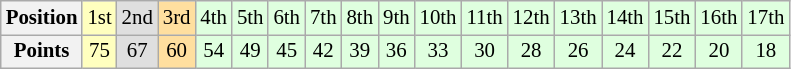<table class="wikitable" style="font-size:87%; text-align: center;">
<tr>
<th>Position</th>
<td style="background:#FFFFBF;">1st</td>
<td style="background:#DFDFDF;">2nd</td>
<td style="background:#FFDF9F;">3rd</td>
<td style="background:#DFFFDF;">4th</td>
<td style="background:#DFFFDF;">5th</td>
<td style="background:#DFFFDF;">6th</td>
<td style="background:#DFFFDF;">7th</td>
<td style="background:#DFFFDF;">8th</td>
<td style="background:#DFFFDF;">9th</td>
<td style="background:#DFFFDF;">10th</td>
<td style="background:#DFFFDF;">11th</td>
<td style="background:#DFFFDF;">12th</td>
<td style="background:#DFFFDF;">13th</td>
<td style="background:#DFFFDF;">14th</td>
<td style="background:#DFFFDF;">15th</td>
<td style="background:#DFFFDF;">16th</td>
<td style="background:#DFFFDF;">17th</td>
</tr>
<tr>
<th>Points</th>
<td style="background:#FFFFBF;">75</td>
<td style="background:#DFDFDF;">67</td>
<td style="background:#FFDF9F;">60</td>
<td style="background:#DFFFDF;">54</td>
<td style="background:#DFFFDF;">49</td>
<td style="background:#DFFFDF;">45</td>
<td style="background:#DFFFDF;">42</td>
<td style="background:#DFFFDF;">39</td>
<td style="background:#DFFFDF;">36</td>
<td style="background:#DFFFDF;">33</td>
<td style="background:#DFFFDF;">30</td>
<td style="background:#DFFFDF;">28</td>
<td style="background:#DFFFDF;">26</td>
<td style="background:#DFFFDF;">24</td>
<td style="background:#DFFFDF;">22</td>
<td style="background:#DFFFDF;">20</td>
<td style="background:#DFFFDF;">18</td>
</tr>
</table>
